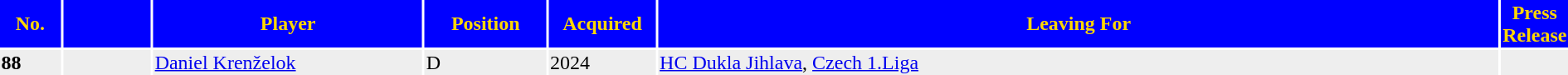<table>
<tr bgcolor="blue" style="color: gold">
<th width="4%">No.</th>
<th width="6%"></th>
<th width="18%">Player</th>
<th width="8%">Position</th>
<th width="7%">Acquired</th>
<th width="57%">Leaving For</th>
<th width="10%">Press Release</th>
</tr>
<tr style="background:#eee;">
<td><strong>88</strong></td>
<td></td>
<td align="left"><a href='#'>Daniel Krenželok</a></td>
<td>D</td>
<td>2024</td>
<td align="left"><a href='#'>HC Dukla Jihlava</a>, <a href='#'>Czech 1.Liga</a></td>
<td></td>
</tr>
</table>
